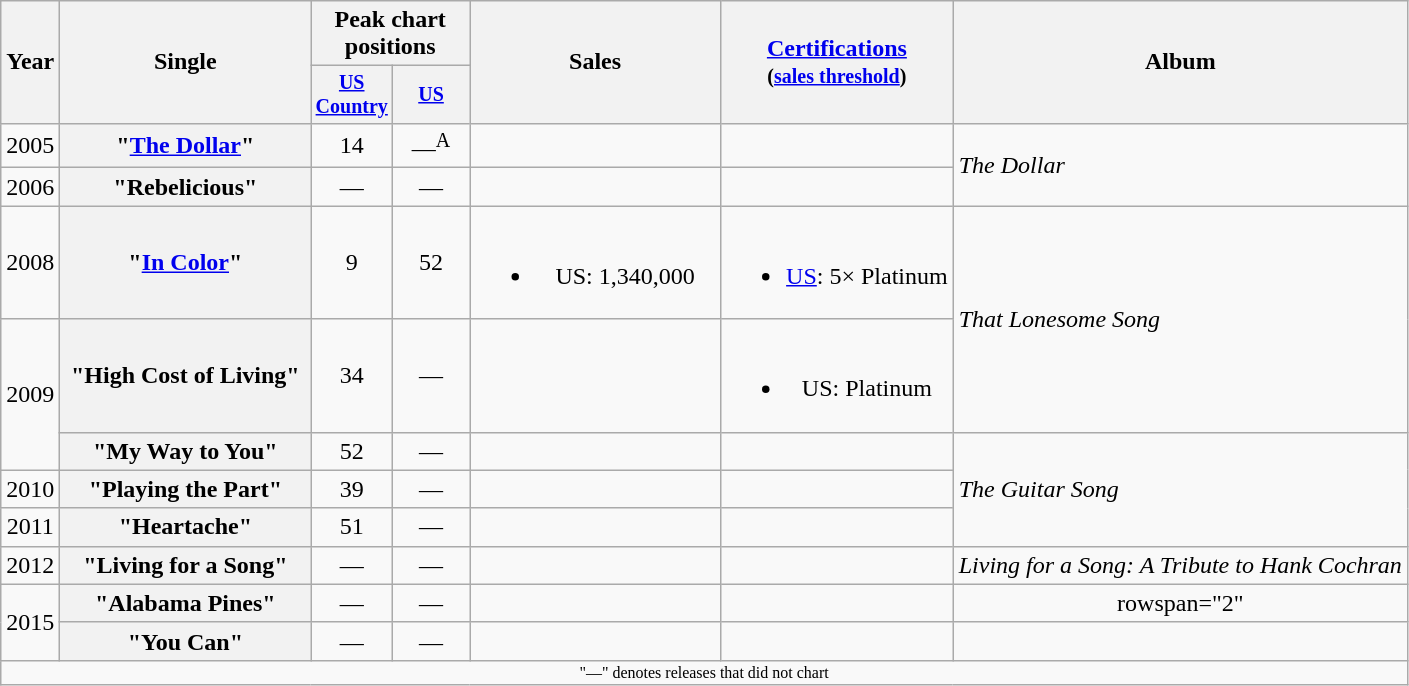<table class="wikitable plainrowheaders" style="text-align:center;">
<tr>
<th rowspan="2">Year</th>
<th rowspan="2" style="width:10em;">Single</th>
<th colspan="2">Peak chart<br>positions</th>
<th rowspan="2" style="width:10em;">Sales</th>
<th rowspan="2"><a href='#'>Certifications</a><br><small>(<a href='#'>sales threshold</a>)</small></th>
<th rowspan="2">Album</th>
</tr>
<tr style="font-size:smaller;">
<th style="width:45px;"><a href='#'>US Country</a><br></th>
<th style="width:45px;"><a href='#'>US</a><br></th>
</tr>
<tr>
<td>2005</td>
<th scope="row">"<a href='#'>The Dollar</a>"</th>
<td>14</td>
<td>—<sup>A</sup></td>
<td></td>
<td></td>
<td style="text-align:left;" rowspan="2"><em>The Dollar</em></td>
</tr>
<tr>
<td>2006</td>
<th scope="row">"Rebelicious"</th>
<td>—</td>
<td>—</td>
<td></td>
<td></td>
</tr>
<tr>
<td>2008</td>
<th scope="row">"<a href='#'>In Color</a>"</th>
<td>9</td>
<td>52</td>
<td><br><ul><li>US: 1,340,000</li></ul></td>
<td align=left><br><ul><li><a href='#'>US</a>: 5× Platinum</li></ul></td>
<td style="text-align:left;" rowspan="2"><em>That Lonesome Song</em></td>
</tr>
<tr>
<td rowspan="2">2009</td>
<th scope="row">"High Cost of Living"</th>
<td>34</td>
<td>—</td>
<td></td>
<td><br><ul><li>US: Platinum</li></ul></td>
</tr>
<tr>
<th scope="row">"My Way to You"</th>
<td>52</td>
<td>—</td>
<td></td>
<td></td>
<td style="text-align:left;" rowspan="3"><em>The Guitar Song</em></td>
</tr>
<tr>
<td>2010</td>
<th scope="row">"Playing the Part"</th>
<td>39</td>
<td>—</td>
<td></td>
<td></td>
</tr>
<tr>
<td>2011</td>
<th scope="row">"Heartache"</th>
<td>51</td>
<td>—</td>
<td></td>
<td></td>
</tr>
<tr>
<td>2012</td>
<th scope="row">"Living for a Song"</th>
<td>—</td>
<td>—</td>
<td></td>
<td></td>
<td style="text-align:left;"><em>Living for a Song: A Tribute to Hank Cochran</em></td>
</tr>
<tr>
<td rowspan="2">2015</td>
<th scope="row">"Alabama Pines"</th>
<td>—</td>
<td>—</td>
<td></td>
<td></td>
<td>rowspan="2" </td>
</tr>
<tr>
<th scope="row">"You Can"</th>
<td>—</td>
<td>—</td>
<td></td>
<td></td>
</tr>
<tr>
<td colspan="7" style="font-size:8pt">"—" denotes releases that did not chart</td>
</tr>
</table>
